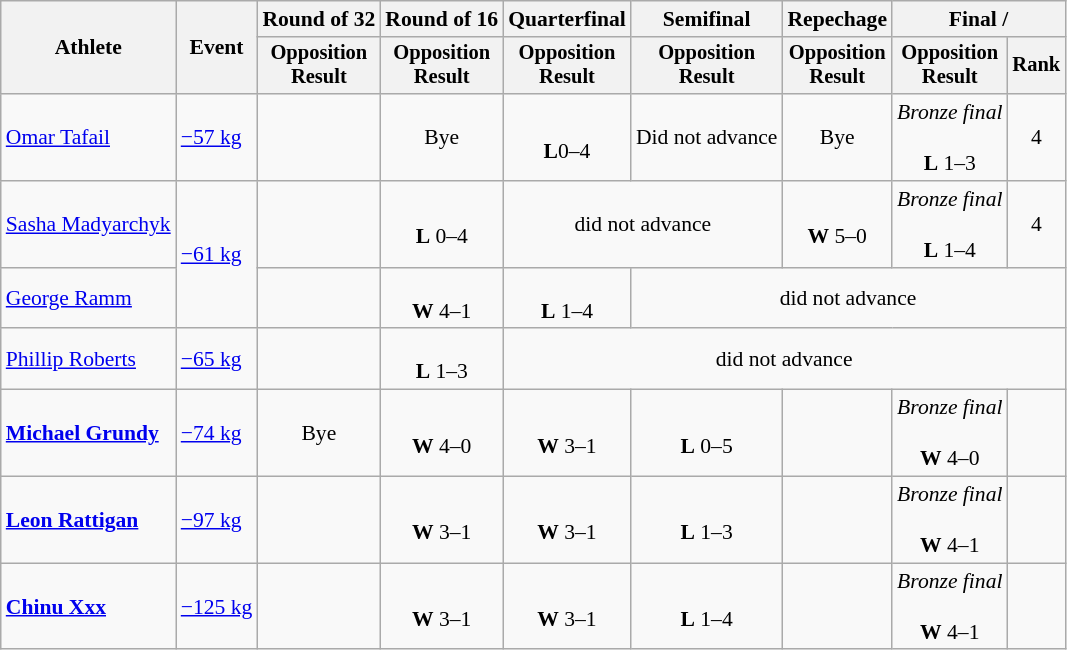<table class="wikitable" style="font-size:90%">
<tr>
<th rowspan=2>Athlete</th>
<th rowspan=2>Event</th>
<th>Round of 32</th>
<th>Round of 16</th>
<th>Quarterfinal</th>
<th>Semifinal</th>
<th>Repechage</th>
<th colspan=2>Final / </th>
</tr>
<tr style="font-size: 95%">
<th>Opposition<br>Result</th>
<th>Opposition<br>Result</th>
<th>Opposition<br>Result</th>
<th>Opposition<br>Result</th>
<th>Opposition<br>Result</th>
<th>Opposition<br>Result</th>
<th>Rank</th>
</tr>
<tr align=center>
<td align=left><a href='#'>Omar Tafail</a></td>
<td align=left><a href='#'>−57 kg</a></td>
<td></td>
<td>Bye</td>
<td><br><strong>L</strong>0–4</td>
<td>Did not advance</td>
<td>Bye</td>
<td><em>Bronze final</em><br><br><strong>L</strong> 1–3</td>
<td>4</td>
</tr>
<tr align=center>
<td align=left><a href='#'>Sasha Madyarchyk</a></td>
<td style="text-align:left;" rowspan="2"><a href='#'>−61 kg</a></td>
<td></td>
<td><br><strong>L</strong> 0–4</td>
<td colspan=2>did not advance</td>
<td><br><strong>W</strong> 5–0</td>
<td><em>Bronze final</em><br><br><strong>L</strong> 1–4</td>
<td>4</td>
</tr>
<tr align=center>
<td align=left><a href='#'>George Ramm</a></td>
<td></td>
<td><br><strong>W</strong> 4–1</td>
<td><br><strong>L</strong> 1–4</td>
<td colspan=4>did not advance</td>
</tr>
<tr align=center>
<td align=left><a href='#'>Phillip Roberts</a></td>
<td align=left><a href='#'>−65 kg</a></td>
<td></td>
<td><br><strong>L</strong> 1–3</td>
<td colspan=5>did not advance</td>
</tr>
<tr align=center>
<td align=left><strong><a href='#'>Michael Grundy</a></strong></td>
<td align=left><a href='#'>−74 kg</a></td>
<td>Bye</td>
<td><br><strong>W</strong> 4–0</td>
<td><br><strong>W</strong> 3–1</td>
<td><br><strong>L</strong> 0–5</td>
<td></td>
<td><em>Bronze final</em><br><br><strong>W</strong> 4–0</td>
<td></td>
</tr>
<tr align=center>
<td align=left><strong><a href='#'>Leon Rattigan</a></strong></td>
<td align=left><a href='#'>−97 kg</a></td>
<td></td>
<td><br><strong>W</strong> 3–1</td>
<td><br><strong>W</strong> 3–1</td>
<td><br><strong>L</strong> 1–3</td>
<td></td>
<td><em>Bronze final</em><br><br><strong>W</strong> 4–1</td>
<td></td>
</tr>
<tr align=center>
<td align=left><strong><a href='#'>Chinu Xxx</a></strong></td>
<td align=left><a href='#'>−125 kg</a></td>
<td></td>
<td><br><strong>W</strong> 3–1</td>
<td><br><strong>W</strong> 3–1</td>
<td><br><strong>L</strong> 1–4</td>
<td></td>
<td><em>Bronze final</em><br><br><strong>W</strong> 4–1</td>
<td></td>
</tr>
</table>
